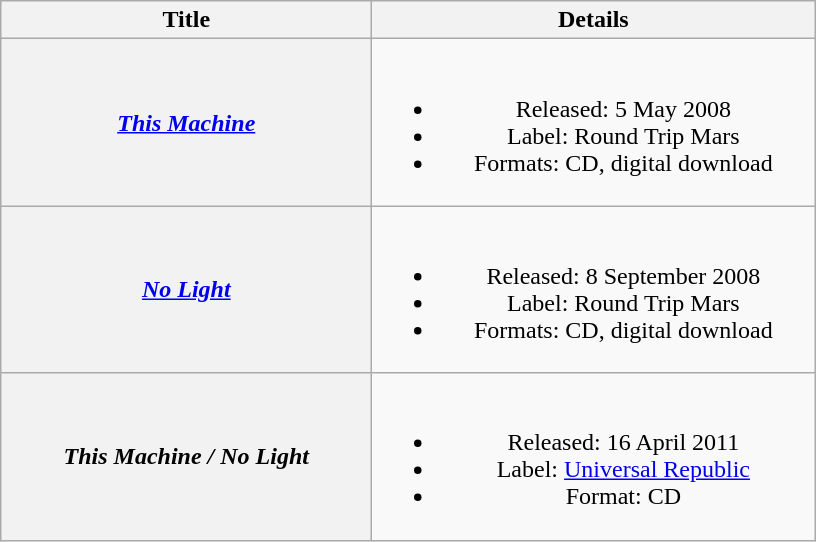<table class="wikitable plainrowheaders" style="text-align:center;">
<tr>
<th scope="col" style="width:15em;">Title</th>
<th scope="col" style="width:18em;">Details</th>
</tr>
<tr>
<th scope="row"><em><a href='#'>This Machine</a></em></th>
<td><br><ul><li>Released: 5 May 2008</li><li>Label: Round Trip Mars</li><li>Formats: CD, digital download</li></ul></td>
</tr>
<tr>
<th scope="row"><em><a href='#'>No Light</a></em></th>
<td><br><ul><li>Released: 8 September 2008</li><li>Label: Round Trip Mars</li><li>Formats: CD, digital download</li></ul></td>
</tr>
<tr>
<th scope="row"><em>This Machine / No Light</em></th>
<td><br><ul><li>Released: 16 April 2011</li><li>Label: <a href='#'>Universal Republic</a></li><li>Format: CD</li></ul></td>
</tr>
</table>
